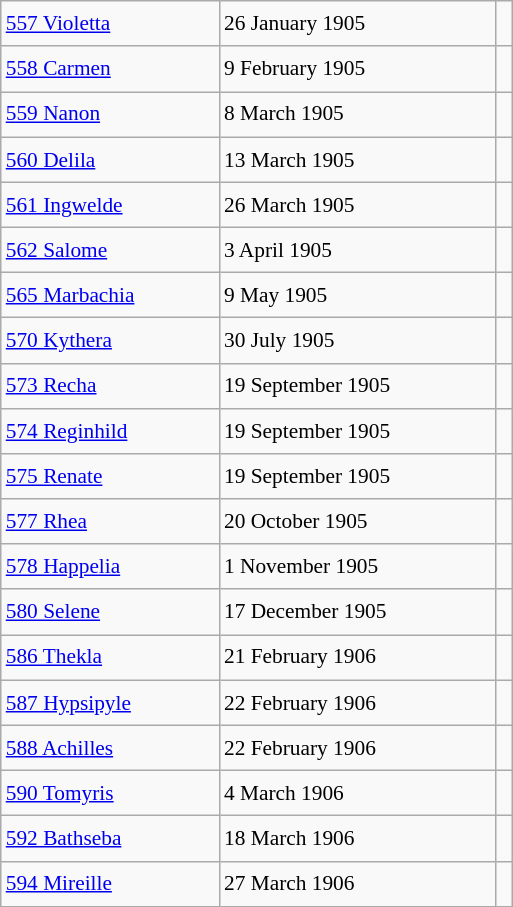<table class="wikitable" style="font-size: 89%; float: left; width: 24em; margin-right: 1em; line-height: 1.65em !important; height: 540px;">
<tr>
<td><a href='#'>557 Violetta</a></td>
<td>26 January 1905</td>
<td><small></small></td>
</tr>
<tr>
<td><a href='#'>558 Carmen</a></td>
<td>9 February 1905</td>
<td><small></small></td>
</tr>
<tr>
<td><a href='#'>559 Nanon</a></td>
<td>8 March 1905</td>
<td><small></small></td>
</tr>
<tr>
<td><a href='#'>560 Delila</a></td>
<td>13 March 1905</td>
<td><small></small></td>
</tr>
<tr>
<td><a href='#'>561 Ingwelde</a></td>
<td>26 March 1905</td>
<td><small></small></td>
</tr>
<tr>
<td><a href='#'>562 Salome</a></td>
<td>3 April 1905</td>
<td><small></small></td>
</tr>
<tr>
<td><a href='#'>565 Marbachia</a></td>
<td>9 May 1905</td>
<td><small></small></td>
</tr>
<tr>
<td><a href='#'>570 Kythera</a></td>
<td>30 July 1905</td>
<td><small></small></td>
</tr>
<tr>
<td><a href='#'>573 Recha</a></td>
<td>19 September 1905</td>
<td><small></small></td>
</tr>
<tr>
<td><a href='#'>574 Reginhild</a></td>
<td>19 September 1905</td>
<td><small></small></td>
</tr>
<tr>
<td><a href='#'>575 Renate</a></td>
<td>19 September 1905</td>
<td><small></small></td>
</tr>
<tr>
<td><a href='#'>577 Rhea</a></td>
<td>20 October 1905</td>
<td><small></small></td>
</tr>
<tr>
<td><a href='#'>578 Happelia</a></td>
<td>1 November 1905</td>
<td><small></small></td>
</tr>
<tr>
<td><a href='#'>580 Selene</a></td>
<td>17 December 1905</td>
<td><small></small></td>
</tr>
<tr>
<td><a href='#'>586 Thekla</a></td>
<td>21 February 1906</td>
<td><small></small></td>
</tr>
<tr>
<td><a href='#'>587 Hypsipyle</a></td>
<td>22 February 1906</td>
<td><small></small></td>
</tr>
<tr>
<td><a href='#'>588 Achilles</a></td>
<td>22 February 1906</td>
<td><small></small></td>
</tr>
<tr>
<td><a href='#'>590 Tomyris</a></td>
<td>4 March 1906</td>
<td><small></small></td>
</tr>
<tr>
<td><a href='#'>592 Bathseba</a></td>
<td>18 March 1906</td>
<td><small></small></td>
</tr>
<tr>
<td><a href='#'>594 Mireille</a></td>
<td>27 March 1906</td>
<td><small></small></td>
</tr>
</table>
